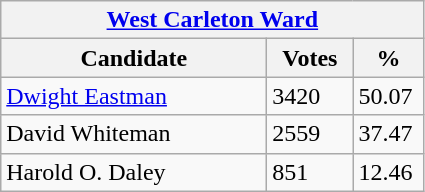<table class="wikitable">
<tr>
<th colspan="3"><a href='#'>West Carleton Ward</a></th>
</tr>
<tr>
<th style="width: 170px">Candidate</th>
<th style="width: 50px">Votes</th>
<th style="width: 40px">%</th>
</tr>
<tr>
<td><a href='#'>Dwight Eastman</a></td>
<td>3420</td>
<td>50.07</td>
</tr>
<tr>
<td>David Whiteman</td>
<td>2559</td>
<td>37.47</td>
</tr>
<tr>
<td>Harold O. Daley</td>
<td>851</td>
<td>12.46</td>
</tr>
</table>
